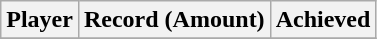<table class="wikitable" border="1">
<tr align="center">
<th>Player</th>
<th>Record (Amount)</th>
<th>Achieved</th>
</tr>
<tr>
</tr>
</table>
